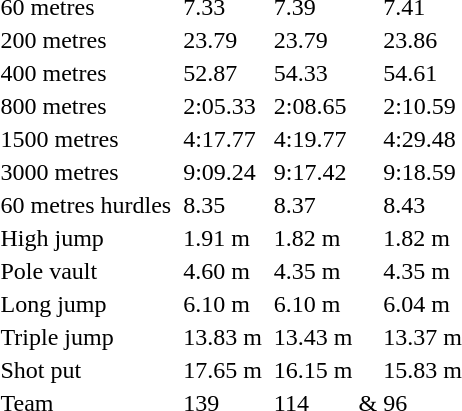<table>
<tr>
<td>60 metres</td>
<td></td>
<td>7.33</td>
<td></td>
<td>7.39</td>
<td></td>
<td>7.41</td>
</tr>
<tr>
<td>200 metres</td>
<td></td>
<td>23.79</td>
<td></td>
<td>23.79</td>
<td></td>
<td>23.86</td>
</tr>
<tr>
<td>400 metres</td>
<td></td>
<td>52.87</td>
<td></td>
<td>54.33</td>
<td></td>
<td>54.61</td>
</tr>
<tr>
<td>800 metres</td>
<td></td>
<td>2:05.33</td>
<td></td>
<td>2:08.65</td>
<td></td>
<td>2:10.59</td>
</tr>
<tr>
<td>1500 metres</td>
<td></td>
<td>4:17.77</td>
<td></td>
<td>4:19.77</td>
<td></td>
<td>4:29.48</td>
</tr>
<tr>
<td>3000 metres</td>
<td></td>
<td>9:09.24</td>
<td></td>
<td>9:17.42</td>
<td></td>
<td>9:18.59</td>
</tr>
<tr>
<td>60 metres hurdles</td>
<td></td>
<td>8.35</td>
<td></td>
<td>8.37</td>
<td></td>
<td>8.43</td>
</tr>
<tr>
<td>High jump</td>
<td></td>
<td>1.91 m</td>
<td></td>
<td>1.82 m</td>
<td></td>
<td>1.82 m</td>
</tr>
<tr>
<td>Pole vault</td>
<td></td>
<td>4.60 m</td>
<td></td>
<td>4.35 m</td>
<td></td>
<td>4.35 m</td>
</tr>
<tr>
<td>Long jump</td>
<td></td>
<td>6.10 m</td>
<td></td>
<td>6.10 m</td>
<td></td>
<td>6.04 m</td>
</tr>
<tr>
<td>Triple jump</td>
<td></td>
<td>13.83 m</td>
<td></td>
<td>13.43 m</td>
<td></td>
<td>13.37 m</td>
</tr>
<tr>
<td>Shot put</td>
<td></td>
<td>17.65 m</td>
<td></td>
<td>16.15 m</td>
<td></td>
<td>15.83 m</td>
</tr>
<tr>
<td>Team</td>
<td></td>
<td>139</td>
<td></td>
<td>114</td>
<td> & </td>
<td>96</td>
</tr>
</table>
